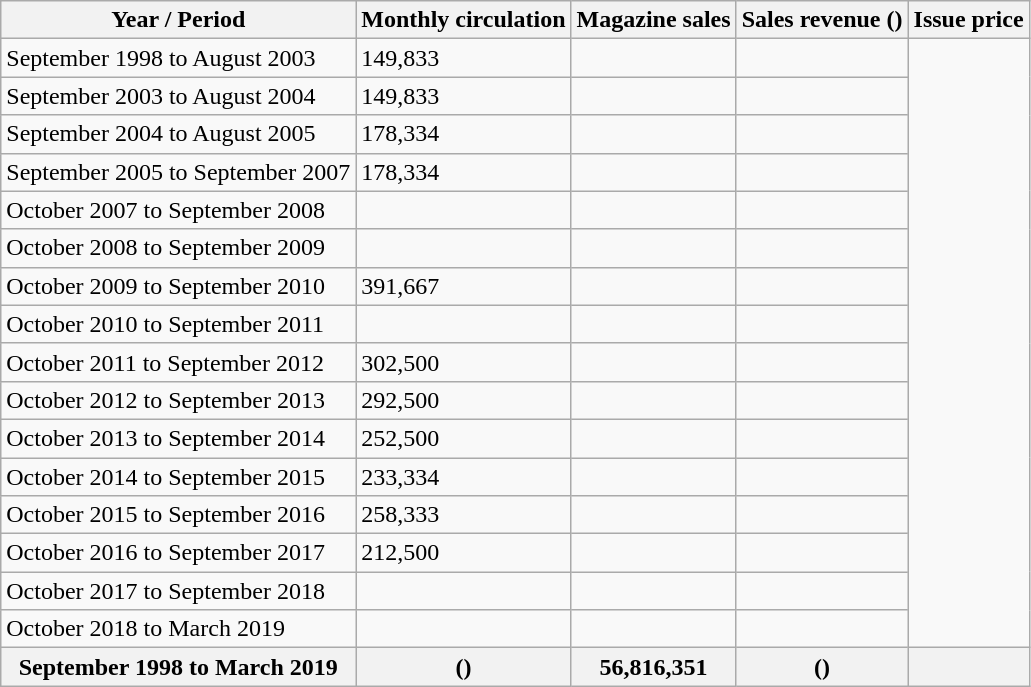<table class="wikitable sortable">
<tr>
<th>Year / Period</th>
<th>Monthly circulation</th>
<th>Magazine sales</th>
<th>Sales revenue ()</th>
<th>Issue price</th>
</tr>
<tr>
<td>September 1998 to August 2003</td>
<td>149,833</td>
<td></td>
<td></td>
<td rowspan="16"></td>
</tr>
<tr>
<td>September 2003 to August 2004</td>
<td>149,833</td>
<td></td>
<td></td>
</tr>
<tr>
<td>September 2004 to August 2005</td>
<td>178,334</td>
<td></td>
<td></td>
</tr>
<tr>
<td>September 2005 to September 2007</td>
<td>178,334</td>
<td></td>
<td></td>
</tr>
<tr>
<td>October 2007 to September 2008</td>
<td></td>
<td></td>
<td></td>
</tr>
<tr>
<td>October 2008 to September 2009</td>
<td></td>
<td></td>
<td></td>
</tr>
<tr>
<td>October 2009 to September 2010</td>
<td>391,667</td>
<td></td>
<td></td>
</tr>
<tr>
<td>October 2010 to September 2011</td>
<td></td>
<td></td>
<td></td>
</tr>
<tr>
<td>October 2011 to September 2012</td>
<td>302,500</td>
<td></td>
<td></td>
</tr>
<tr>
<td>October 2012 to September 2013</td>
<td>292,500</td>
<td></td>
<td></td>
</tr>
<tr>
<td>October 2013 to September 2014</td>
<td>252,500</td>
<td></td>
<td></td>
</tr>
<tr>
<td>October 2014 to September 2015</td>
<td>233,334</td>
<td></td>
<td></td>
</tr>
<tr>
<td>October 2015 to September 2016</td>
<td>258,333</td>
<td></td>
<td></td>
</tr>
<tr>
<td>October 2016 to September 2017</td>
<td>212,500</td>
<td></td>
<td></td>
</tr>
<tr>
<td>October 2017 to September 2018</td>
<td></td>
<td></td>
<td></td>
</tr>
<tr>
<td>October 2018 to March 2019</td>
<td></td>
<td></td>
<td></td>
</tr>
<tr>
<th>September 1998 to March 2019</th>
<th> ()</th>
<th>56,816,351</th>
<th> ()</th>
<th></th>
</tr>
</table>
